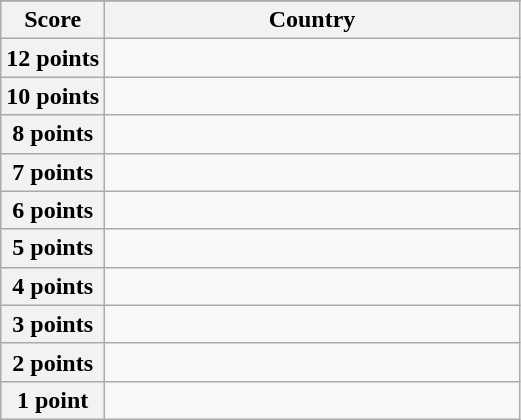<table class="wikitable">
<tr>
</tr>
<tr>
<th scope="col" width="20%">Score</th>
<th scope="col">Country</th>
</tr>
<tr>
<th scope="row">12 points</th>
<td></td>
</tr>
<tr>
<th scope="row">10 points</th>
<td></td>
</tr>
<tr>
<th scope="row">8 points</th>
<td></td>
</tr>
<tr>
<th scope="row">7 points</th>
<td></td>
</tr>
<tr>
<th scope="row">6 points</th>
<td></td>
</tr>
<tr>
<th scope="row">5 points</th>
<td></td>
</tr>
<tr>
<th scope="row">4 points</th>
<td></td>
</tr>
<tr>
<th scope="row">3 points</th>
<td></td>
</tr>
<tr>
<th scope="row">2 points</th>
<td></td>
</tr>
<tr>
<th scope="row">1 point</th>
<td></td>
</tr>
</table>
